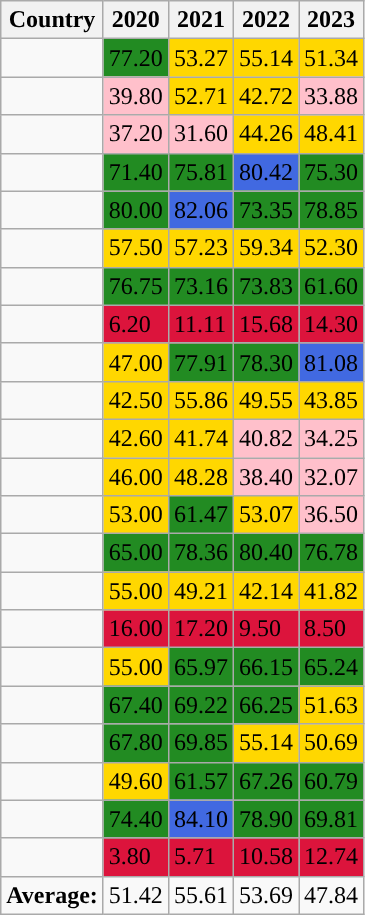<table class="wikitable sortable mw-datatable" ;">
<tr>
<th>Country</th>
<th>2020</th>
<th>2021</th>
<th>2022</th>
<th>2023</th>
</tr>
<tr>
<td></td>
<td style="background:ForestGreen">77.20</td>
<td style="background:gold">53.27 </td>
<td style="background:gold">55.14 </td>
<td style="background:gold">51.34 </td>
</tr>
<tr>
<td></td>
<td style="background:pink">39.80</td>
<td style="background:gold">52.71 </td>
<td style="background:gold">42.72 </td>
<td style="background:pink">33.88 </td>
</tr>
<tr>
<td></td>
<td style="background:pink">37.20</td>
<td style="background:pink">31.60 </td>
<td style="background:gold">44.26 </td>
<td style="background:gold">48.41 </td>
</tr>
<tr>
<td></td>
<td style="background:ForestGreen">71.40</td>
<td style="background:ForestGreen">75.81 </td>
<td style="background:RoyalBlue">80.42 </td>
<td style="background:ForestGreen">75.30 </td>
</tr>
<tr>
<td></td>
<td style="background:ForestGreen">80.00</td>
<td style="background:RoyalBlue">82.06 </td>
<td style="background:ForestGreen">73.35 </td>
<td style="background:ForestGreen">78.85 </td>
</tr>
<tr>
<td></td>
<td style="background:gold">57.50</td>
<td style="background:gold">57.23 </td>
<td style="background:gold">59.34 </td>
<td style="background:gold">52.30 </td>
</tr>
<tr>
<td></td>
<td style="background:ForestGreen">76.75</td>
<td style="background:ForestGreen">73.16 </td>
<td style="background:ForestGreen">73.83 </td>
<td style="background:ForestGreen">61.60 </td>
</tr>
<tr>
<td></td>
<td style="background:crimson">6.20</td>
<td style="background:crimson">11.11 </td>
<td style="background:crimson">15.68 </td>
<td style="background:crimson">14.30 </td>
</tr>
<tr>
<td></td>
<td style="background:gold">47.00</td>
<td style="background:ForestGreen">77.91 </td>
<td style="background:ForestGreen">78.30 </td>
<td style="background:RoyalBlue">81.08 </td>
</tr>
<tr>
<td></td>
<td style="background:gold">42.50</td>
<td style="background:gold">55.86 </td>
<td style="background:gold">49.55 </td>
<td style="background:gold">43.85 </td>
</tr>
<tr>
<td></td>
<td style="background:gold">42.60</td>
<td style="background:gold">41.74 </td>
<td style="background:pink">40.82 </td>
<td style="background:pink">34.25 </td>
</tr>
<tr>
<td></td>
<td style="background:gold">46.00</td>
<td style="background:gold">48.28 </td>
<td style="background:pink">38.40 </td>
<td style="background:pink">32.07 </td>
</tr>
<tr>
<td></td>
<td style="background:gold">53.00</td>
<td style="background:ForestGreen">61.47 </td>
<td style="background:gold">53.07 </td>
<td style="background:pink">36.50 </td>
</tr>
<tr>
<td></td>
<td style="background:ForestGreen">65.00</td>
<td style="background:ForestGreen">78.36 </td>
<td style="background:ForestGreen">80.40 </td>
<td style="background:ForestGreen">76.78 </td>
</tr>
<tr>
<td></td>
<td style="background:gold">55.00</td>
<td style="background:gold">49.21 </td>
<td style="background:gold">42.14 </td>
<td style="background:gold">41.82 </td>
</tr>
<tr>
<td></td>
<td style="background:crimson">16.00</td>
<td style="background:crimson">17.20 </td>
<td style="background:crimson">9.50 </td>
<td style="background:crimson">8.50 </td>
</tr>
<tr>
<td></td>
<td style="background:gold">55.00</td>
<td style="background:ForestGreen">65.97 </td>
<td style="background:ForestGreen">66.15 </td>
<td style="background:ForestGreen">65.24 </td>
</tr>
<tr>
<td></td>
<td style="background:ForestGreen">67.40</td>
<td style="background:ForestGreen">69.22 </td>
<td style="background:ForestGreen">66.25 </td>
<td style="background:gold">51.63 </td>
</tr>
<tr>
<td></td>
<td style="background:ForestGreen">67.80</td>
<td style="background:ForestGreen">69.85 </td>
<td style="background:gold">55.14 </td>
<td style="background:gold">50.69 </td>
</tr>
<tr>
<td></td>
<td style="background:gold">49.60</td>
<td style="background:ForestGreen">61.57 </td>
<td style="background:ForestGreen">67.26 </td>
<td style="background:ForestGreen">60.79 </td>
</tr>
<tr>
<td></td>
<td style="background:ForestGreen">74.40</td>
<td style="background:RoyalBlue">84.10 </td>
<td style="background:ForestGreen">78.90 </td>
<td style="background:ForestGreen">69.81 </td>
</tr>
<tr>
<td></td>
<td style="background:crimson">3.80</td>
<td style="background:crimson">5.71 </td>
<td style="background:crimson">10.58 </td>
<td style="background:crimson">12.74 </td>
</tr>
<tr>
<td><strong>Average:</strong></td>
<td>51.42</td>
<td>55.61 </td>
<td>53.69 </td>
<td>47.84 </td>
</tr>
</table>
